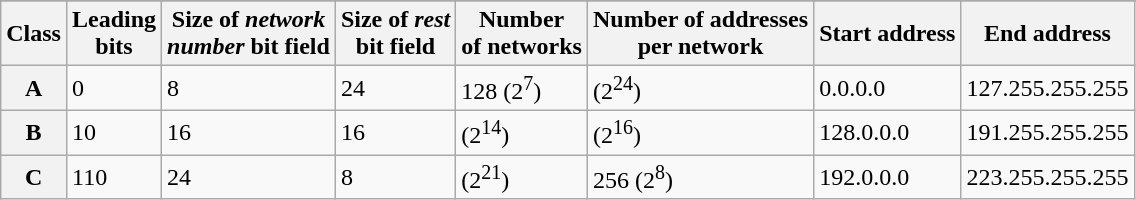<table class="wikitable">
<tr>
</tr>
<tr>
</tr>
<tr>
<th>Class</th>
<th>Leading <br>bits</th>
<th>Size of <em>network <br>number</em> bit field</th>
<th>Size of <em>rest</em><br>bit field</th>
<th>Number<br>of networks</th>
<th>Number of addresses<br>per network</th>
<th>Start address</th>
<th>End address</th>
</tr>
<tr>
<th>A</th>
<td>0</td>
<td>8</td>
<td>24</td>
<td>128 (2<sup>7</sup>)</td>
<td> (2<sup>24</sup>)</td>
<td>0.0.0.0</td>
<td>127.255.255.255</td>
</tr>
<tr>
<th>B</th>
<td>10</td>
<td>16</td>
<td>16</td>
<td> (2<sup>14</sup>)</td>
<td> (2<sup>16</sup>)</td>
<td>128.0.0.0</td>
<td>191.255.255.255</td>
</tr>
<tr>
<th>C</th>
<td>110</td>
<td>24</td>
<td>8</td>
<td> (2<sup>21</sup>)</td>
<td>256 (2<sup>8</sup>)</td>
<td>192.0.0.0</td>
<td>223.255.255.255</td>
</tr>
</table>
